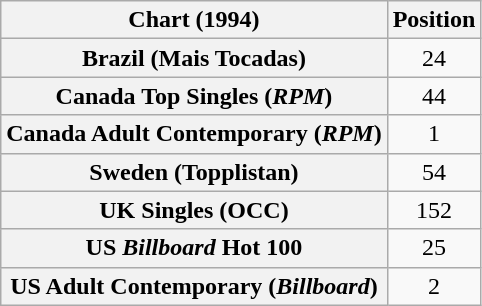<table class="wikitable sortable plainrowheaders" style="text-align:center">
<tr>
<th>Chart (1994)</th>
<th>Position</th>
</tr>
<tr>
<th scope="row">Brazil (Mais Tocadas)</th>
<td>24</td>
</tr>
<tr>
<th scope="row">Canada Top Singles (<em>RPM</em>)</th>
<td>44</td>
</tr>
<tr>
<th scope="row">Canada Adult Contemporary (<em>RPM</em>)</th>
<td>1</td>
</tr>
<tr>
<th scope="row">Sweden (Topplistan)</th>
<td>54</td>
</tr>
<tr>
<th scope="row">UK Singles (OCC)</th>
<td>152</td>
</tr>
<tr>
<th scope="row">US <em>Billboard</em> Hot 100</th>
<td>25</td>
</tr>
<tr>
<th scope="row">US Adult Contemporary (<em>Billboard</em>)</th>
<td>2</td>
</tr>
</table>
